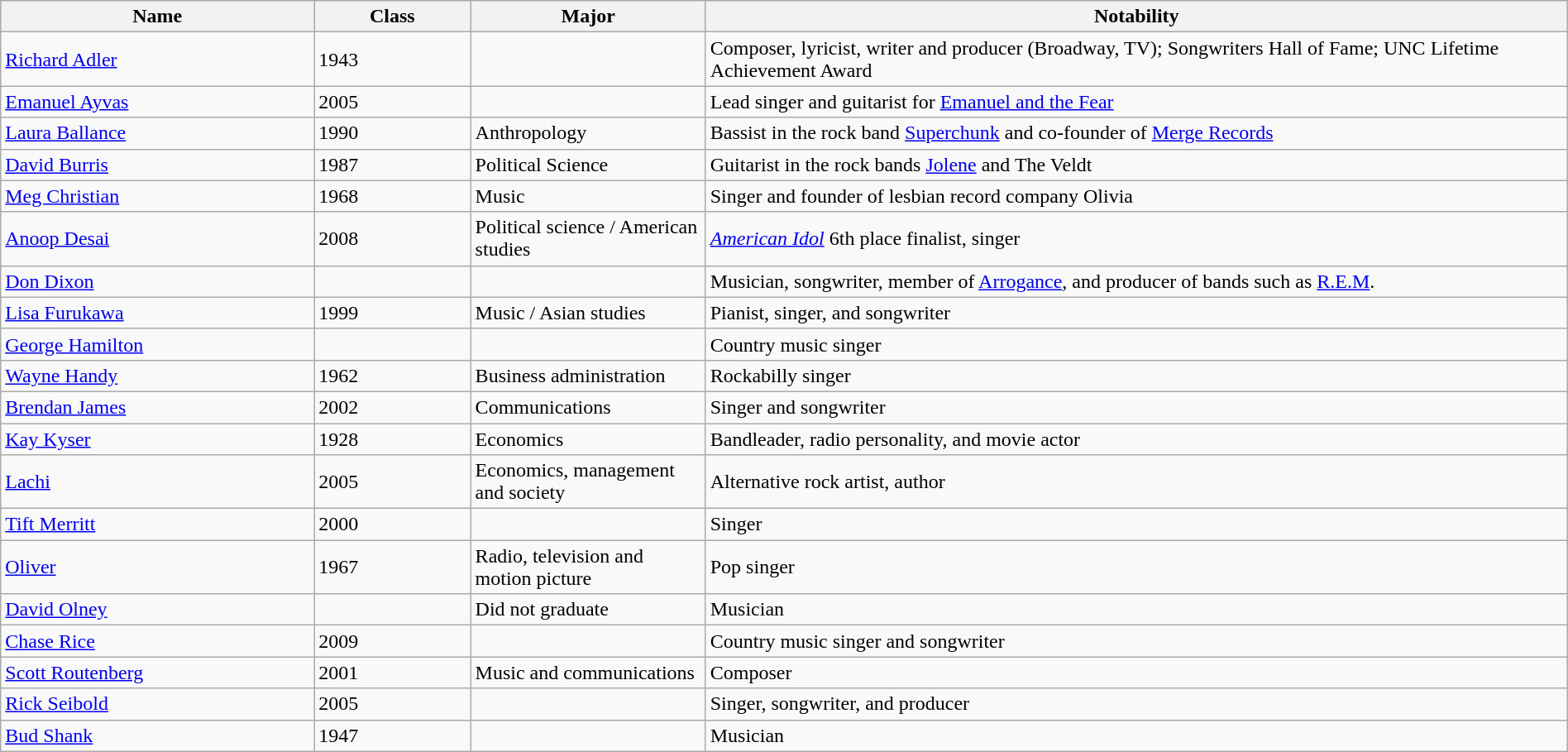<table class="wikitable" width="100%">
<tr>
<th width="20%">Name</th>
<th width="10%">Class</th>
<th width="15%">Major</th>
<th width="55%">Notability</th>
</tr>
<tr>
<td><a href='#'>Richard Adler</a></td>
<td>1943</td>
<td></td>
<td>Composer, lyricist, writer and producer (Broadway, TV); Songwriters Hall of Fame; UNC Lifetime Achievement Award</td>
</tr>
<tr>
<td><a href='#'>Emanuel Ayvas</a></td>
<td>2005</td>
<td></td>
<td>Lead singer and guitarist for <a href='#'>Emanuel and the Fear</a></td>
</tr>
<tr>
<td><a href='#'>Laura Ballance</a></td>
<td>1990</td>
<td>Anthropology</td>
<td>Bassist in the rock band <a href='#'>Superchunk</a> and co-founder of <a href='#'>Merge Records</a></td>
</tr>
<tr>
<td><a href='#'>David Burris</a></td>
<td>1987</td>
<td>Political Science</td>
<td>Guitarist in the rock bands <a href='#'>Jolene</a> and The Veldt</td>
</tr>
<tr>
<td><a href='#'>Meg Christian</a></td>
<td>1968</td>
<td>Music</td>
<td>Singer and founder of lesbian record company Olivia</td>
</tr>
<tr>
<td><a href='#'>Anoop Desai</a></td>
<td>2008</td>
<td>Political science / American studies</td>
<td><em><a href='#'>American Idol</a></em> 6th place finalist, singer</td>
</tr>
<tr>
<td><a href='#'>Don Dixon</a></td>
<td></td>
<td></td>
<td>Musician, songwriter, member of <a href='#'>Arrogance</a>, and producer of bands such as <a href='#'>R.E.M</a>.</td>
</tr>
<tr>
<td><a href='#'>Lisa Furukawa</a></td>
<td>1999</td>
<td>Music / Asian studies</td>
<td>Pianist, singer, and songwriter</td>
</tr>
<tr>
<td><a href='#'>George Hamilton</a></td>
<td></td>
<td></td>
<td>Country music singer</td>
</tr>
<tr>
<td><a href='#'>Wayne Handy</a></td>
<td>1962</td>
<td>Business administration</td>
<td>Rockabilly singer</td>
</tr>
<tr>
<td><a href='#'>Brendan James</a></td>
<td>2002</td>
<td>Communications</td>
<td>Singer and songwriter</td>
</tr>
<tr>
<td><a href='#'>Kay Kyser</a></td>
<td>1928</td>
<td>Economics</td>
<td>Bandleader, radio personality, and movie actor</td>
</tr>
<tr>
<td><a href='#'>Lachi</a></td>
<td>2005</td>
<td>Economics, management and society</td>
<td>Alternative rock artist, author</td>
</tr>
<tr>
<td><a href='#'>Tift Merritt</a></td>
<td>2000</td>
<td></td>
<td>Singer</td>
</tr>
<tr>
<td><a href='#'>Oliver</a></td>
<td>1967</td>
<td>Radio, television and motion picture</td>
<td>Pop singer</td>
</tr>
<tr>
<td><a href='#'>David Olney</a></td>
<td></td>
<td>Did not graduate</td>
<td>Musician</td>
</tr>
<tr>
<td><a href='#'>Chase Rice</a></td>
<td>2009</td>
<td></td>
<td>Country music singer and songwriter</td>
</tr>
<tr>
<td><a href='#'>Scott Routenberg</a></td>
<td>2001</td>
<td>Music and communications</td>
<td>Composer</td>
</tr>
<tr>
<td><a href='#'>Rick Seibold</a></td>
<td>2005</td>
<td></td>
<td>Singer, songwriter, and producer</td>
</tr>
<tr>
<td><a href='#'>Bud Shank</a></td>
<td>1947</td>
<td></td>
<td>Musician</td>
</tr>
</table>
